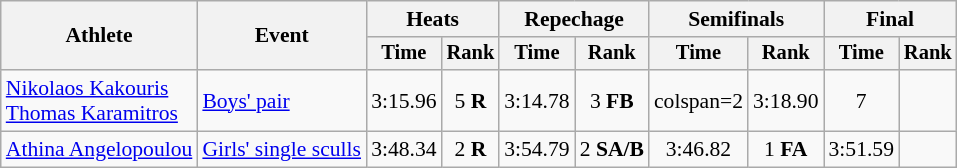<table class="wikitable" style="font-size:90%">
<tr>
<th rowspan="2">Athlete</th>
<th rowspan="2">Event</th>
<th colspan="2">Heats</th>
<th colspan="2">Repechage</th>
<th colspan="2">Semifinals</th>
<th colspan="2">Final</th>
</tr>
<tr style="font-size:95%">
<th>Time</th>
<th>Rank</th>
<th>Time</th>
<th>Rank</th>
<th>Time</th>
<th>Rank</th>
<th>Time</th>
<th>Rank</th>
</tr>
<tr align=center>
<td align=left><a href='#'>Nikolaos Kakouris</a><br><a href='#'>Thomas Karamitros</a></td>
<td align=left><a href='#'>Boys' pair</a></td>
<td>3:15.96</td>
<td>5 <strong>R</strong></td>
<td>3:14.78</td>
<td>3 <strong>FB</strong></td>
<td>colspan=2 </td>
<td>3:18.90</td>
<td>7</td>
</tr>
<tr align=center>
<td align=left><a href='#'>Athina Angelopoulou</a></td>
<td align=left><a href='#'>Girls' single sculls</a></td>
<td>3:48.34</td>
<td>2 <strong>R</strong></td>
<td>3:54.79</td>
<td>2 <strong>SA/B</strong></td>
<td>3:46.82</td>
<td>1 <strong>FA</strong></td>
<td>3:51.59</td>
<td></td>
</tr>
</table>
